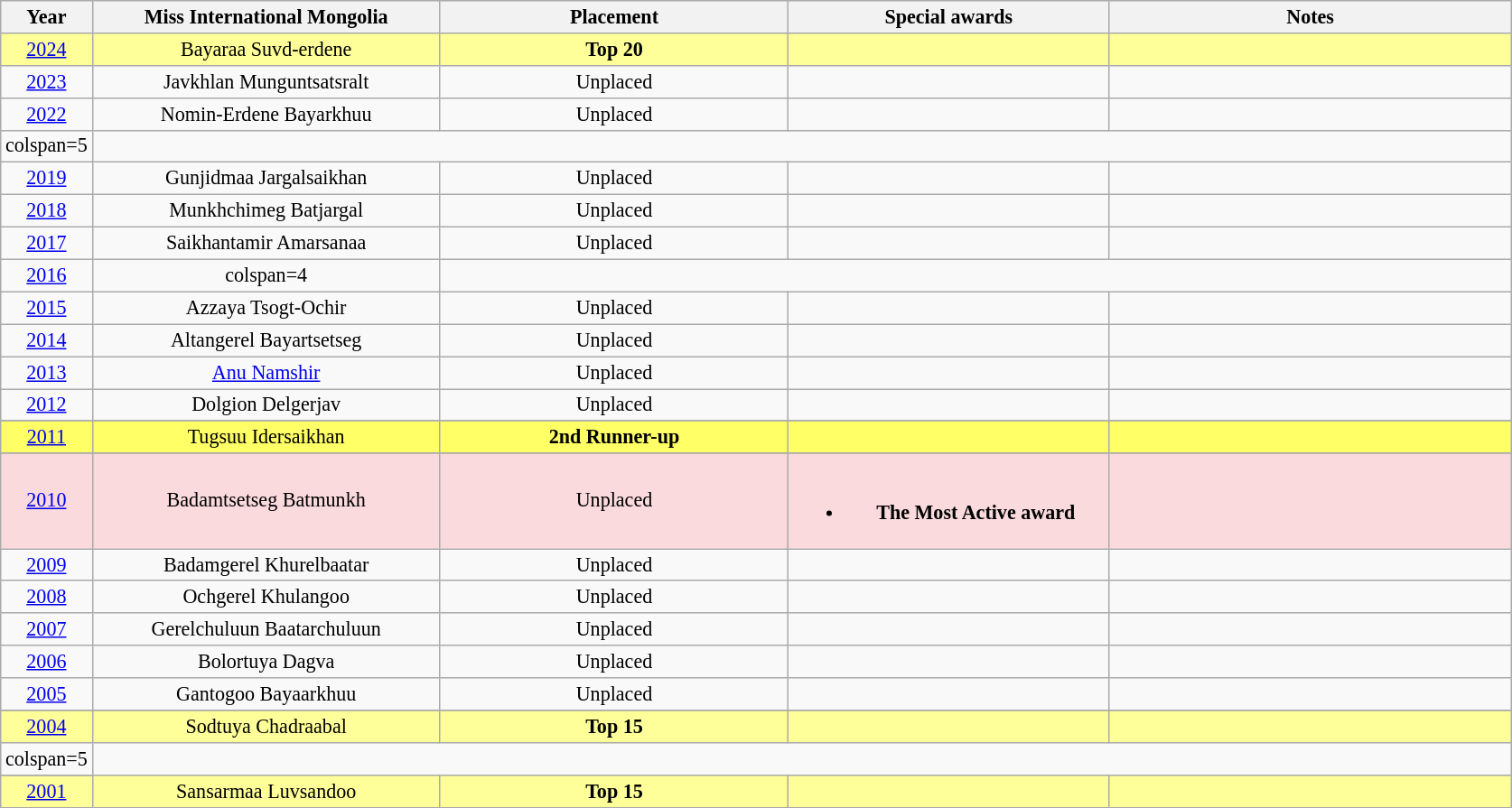<table class="wikitable" style="font-size: 92%; text-align:center">
<tr>
<th width="60">Year</th>
<th width="250">Miss International Mongolia</th>
<th width="250">Placement</th>
<th width="230">Special awards</th>
<th width="290">Notes</th>
</tr>
<tr style="background-color:#FFFF99;">
<td><a href='#'>2024</a></td>
<td>Bayaraa Suvd-erdene</td>
<td><strong>Top 20</strong></td>
<td></td>
<td></td>
</tr>
<tr>
<td><a href='#'>2023</a></td>
<td>Javkhlan Munguntsatsralt</td>
<td>Unplaced</td>
<td></td>
<td></td>
</tr>
<tr>
<td><a href='#'>2022</a></td>
<td>Nomin-Erdene Bayarkhuu</td>
<td>Unplaced</td>
<td></td>
<td></td>
</tr>
<tr>
<td>colspan=5 </td>
</tr>
<tr>
<td><a href='#'>2019</a></td>
<td>Gunjidmaa Jargalsaikhan</td>
<td>Unplaced</td>
<td></td>
<td></td>
</tr>
<tr>
<td><a href='#'>2018</a></td>
<td>Munkhchimeg Batjargal</td>
<td>Unplaced</td>
<td></td>
<td></td>
</tr>
<tr>
<td><a href='#'>2017</a></td>
<td>Saikhantamir Amarsanaa</td>
<td>Unplaced</td>
<td></td>
<td></td>
</tr>
<tr>
<td><a href='#'>2016</a></td>
<td>colspan=4 </td>
</tr>
<tr>
<td><a href='#'>2015</a></td>
<td>Azzaya Tsogt-Ochir</td>
<td>Unplaced</td>
<td></td>
<td></td>
</tr>
<tr>
<td><a href='#'>2014</a></td>
<td>Altangerel Bayartsetseg</td>
<td>Unplaced</td>
<td></td>
<td></td>
</tr>
<tr>
<td><a href='#'>2013</a></td>
<td><a href='#'>Anu Namshir</a></td>
<td>Unplaced</td>
<td></td>
<td></td>
</tr>
<tr>
<td><a href='#'>2012</a></td>
<td>Dolgion Delgerjav</td>
<td>Unplaced</td>
<td></td>
<td></td>
</tr>
<tr>
</tr>
<tr style="background-color:#FFFF66;">
<td><a href='#'>2011</a></td>
<td>Tugsuu Idersaikhan</td>
<td><strong>2nd Runner-up </strong></td>
<td></td>
<td></td>
</tr>
<tr>
</tr>
<tr style="background-color:#FADADD;">
<td><a href='#'>2010</a></td>
<td>Badamtsetseg Batmunkh</td>
<td>Unplaced</td>
<td><br><ul><li><strong>The Most Active award</strong></li></ul></td>
<td></td>
</tr>
<tr>
<td><a href='#'>2009</a></td>
<td>Badamgerel Khurelbaatar</td>
<td>Unplaced</td>
<td></td>
<td></td>
</tr>
<tr>
<td><a href='#'>2008</a></td>
<td>Ochgerel Khulangoo</td>
<td>Unplaced</td>
<td></td>
<td></td>
</tr>
<tr>
<td><a href='#'>2007</a></td>
<td>Gerelchuluun Baatarchuluun</td>
<td>Unplaced</td>
<td></td>
<td></td>
</tr>
<tr>
<td><a href='#'>2006</a></td>
<td>Bolortuya Dagva</td>
<td>Unplaced</td>
<td></td>
<td></td>
</tr>
<tr>
<td><a href='#'>2005</a></td>
<td>Gantogoo Bayaarkhuu</td>
<td>Unplaced</td>
<td></td>
<td></td>
</tr>
<tr>
</tr>
<tr style="background-color:#FFFF99;">
<td><a href='#'>2004</a></td>
<td>Sodtuya Chadraabal</td>
<td><strong>Top 15</strong></td>
<td></td>
<td></td>
</tr>
<tr>
<td>colspan=5 </td>
</tr>
<tr>
</tr>
<tr style="background-color:#FFFF99;">
<td><a href='#'>2001</a></td>
<td>Sansarmaa Luvsandoo</td>
<td><strong>Top 15</strong></td>
<td></td>
<td></td>
</tr>
<tr>
</tr>
</table>
